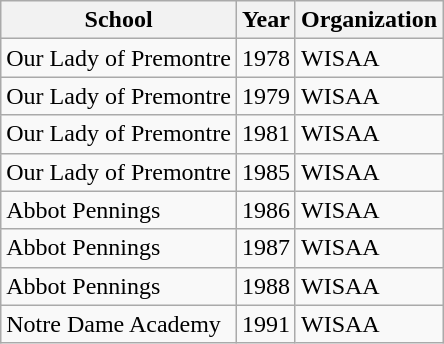<table class="wikitable">
<tr>
<th>School</th>
<th>Year</th>
<th>Organization</th>
</tr>
<tr>
<td>Our Lady of Premontre</td>
<td>1978</td>
<td>WISAA</td>
</tr>
<tr>
<td>Our Lady of Premontre</td>
<td>1979</td>
<td>WISAA</td>
</tr>
<tr>
<td>Our Lady of Premontre</td>
<td>1981</td>
<td>WISAA</td>
</tr>
<tr>
<td>Our Lady of Premontre</td>
<td>1985</td>
<td>WISAA</td>
</tr>
<tr>
<td>Abbot Pennings</td>
<td>1986</td>
<td>WISAA</td>
</tr>
<tr>
<td>Abbot Pennings</td>
<td>1987</td>
<td>WISAA</td>
</tr>
<tr>
<td>Abbot Pennings</td>
<td>1988</td>
<td>WISAA</td>
</tr>
<tr>
<td>Notre Dame Academy</td>
<td>1991</td>
<td>WISAA</td>
</tr>
</table>
